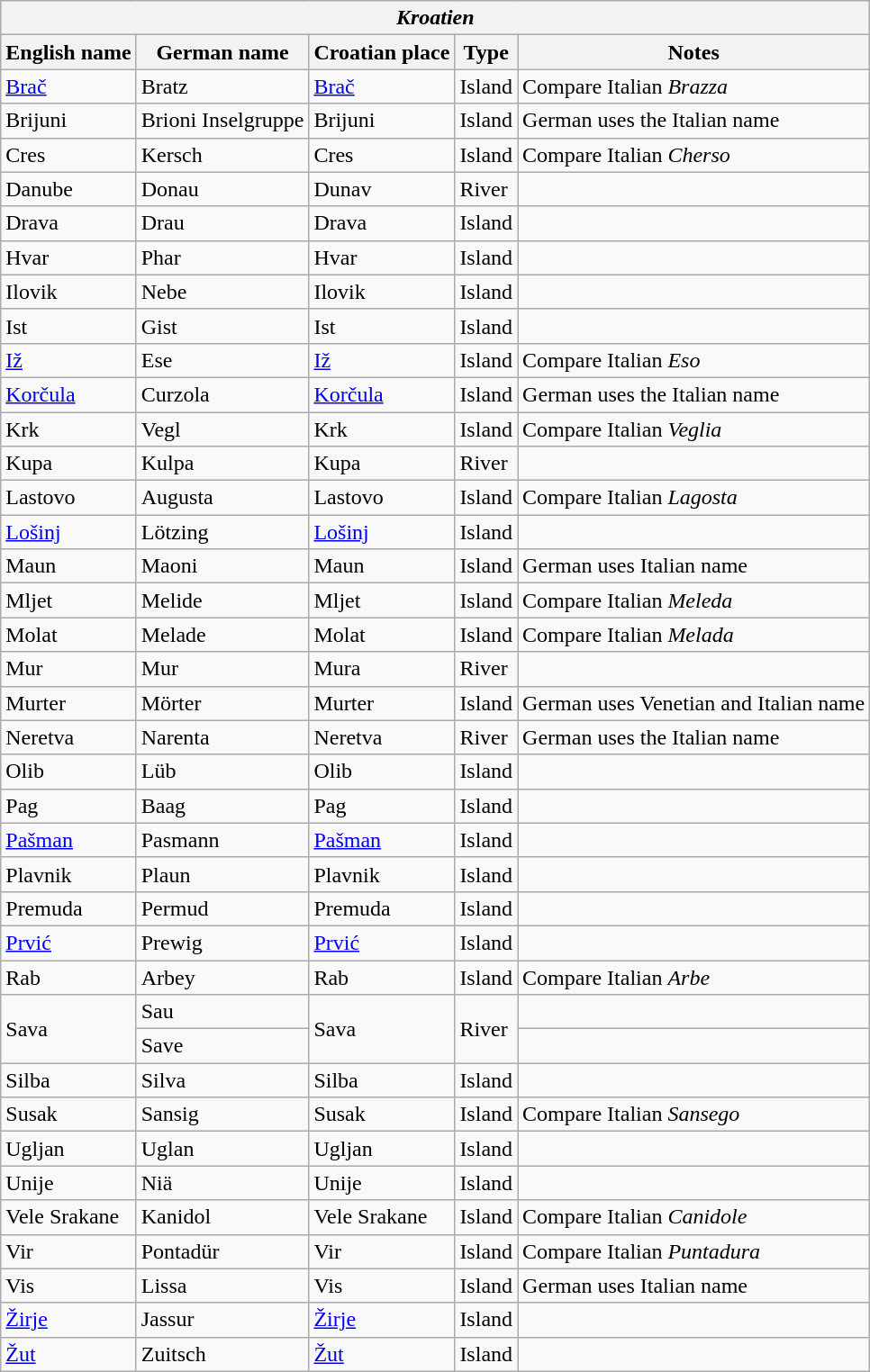<table class="wikitable sortable">
<tr>
<th colspan="5"> <em>Kroatien</em></th>
</tr>
<tr>
<th>English name</th>
<th>German name</th>
<th>Croatian place</th>
<th>Type</th>
<th>Notes</th>
</tr>
<tr>
<td><a href='#'>Brač</a></td>
<td>Bratz</td>
<td><a href='#'>Brač</a></td>
<td>Island</td>
<td>Compare Italian <em>Brazza</em></td>
</tr>
<tr>
<td>Brijuni</td>
<td>Brioni Inselgruppe</td>
<td>Brijuni</td>
<td>Island</td>
<td>German uses the Italian name</td>
</tr>
<tr>
<td>Cres</td>
<td>Kersch</td>
<td>Cres</td>
<td>Island</td>
<td>Compare Italian <em>Cherso</em></td>
</tr>
<tr>
<td>Danube</td>
<td>Donau</td>
<td>Dunav</td>
<td>River</td>
<td></td>
</tr>
<tr>
<td>Drava</td>
<td>Drau</td>
<td>Drava</td>
<td>Island</td>
<td></td>
</tr>
<tr>
<td>Hvar</td>
<td>Phar</td>
<td>Hvar</td>
<td>Island</td>
<td></td>
</tr>
<tr>
<td>Ilovik</td>
<td>Nebe</td>
<td>Ilovik</td>
<td>Island</td>
<td></td>
</tr>
<tr>
<td>Ist</td>
<td>Gist</td>
<td>Ist</td>
<td>Island</td>
<td></td>
</tr>
<tr>
<td><a href='#'>Iž</a></td>
<td>Ese</td>
<td><a href='#'>Iž</a></td>
<td>Island</td>
<td>Compare Italian <em>Eso</em></td>
</tr>
<tr>
<td><a href='#'>Korčula</a></td>
<td>Curzola</td>
<td><a href='#'>Korčula</a></td>
<td>Island</td>
<td>German uses the Italian name</td>
</tr>
<tr>
<td>Krk</td>
<td>Vegl</td>
<td>Krk</td>
<td>Island</td>
<td>Compare Italian <em>Veglia</em></td>
</tr>
<tr>
<td>Kupa</td>
<td>Kulpa</td>
<td>Kupa</td>
<td>River</td>
<td></td>
</tr>
<tr>
<td>Lastovo</td>
<td>Augusta</td>
<td>Lastovo</td>
<td>Island</td>
<td>Compare Italian <em>Lagosta</em></td>
</tr>
<tr>
<td><a href='#'>Lošinj</a></td>
<td>Lötzing</td>
<td><a href='#'>Lošinj</a></td>
<td>Island</td>
<td></td>
</tr>
<tr>
<td>Maun</td>
<td>Maoni</td>
<td>Maun</td>
<td>Island</td>
<td>German uses Italian name</td>
</tr>
<tr>
<td>Mljet</td>
<td>Melide</td>
<td>Mljet</td>
<td>Island</td>
<td>Compare Italian <em>Meleda</em></td>
</tr>
<tr>
<td>Molat</td>
<td>Melade</td>
<td>Molat</td>
<td>Island</td>
<td>Compare Italian <em>Melada</em></td>
</tr>
<tr>
<td>Mur</td>
<td>Mur</td>
<td>Mura</td>
<td>River</td>
<td></td>
</tr>
<tr>
<td>Murter</td>
<td>Mörter</td>
<td>Murter</td>
<td>Island</td>
<td>German uses Venetian and Italian name</td>
</tr>
<tr>
<td>Neretva</td>
<td>Narenta</td>
<td>Neretva</td>
<td>River</td>
<td>German uses the Italian name</td>
</tr>
<tr>
<td>Olib</td>
<td>Lüb</td>
<td>Olib</td>
<td>Island</td>
<td></td>
</tr>
<tr>
<td>Pag</td>
<td>Baag</td>
<td>Pag</td>
<td>Island</td>
<td></td>
</tr>
<tr>
<td><a href='#'>Pašman</a></td>
<td>Pasmann</td>
<td><a href='#'>Pašman</a></td>
<td>Island</td>
<td></td>
</tr>
<tr>
<td>Plavnik</td>
<td>Plaun</td>
<td>Plavnik</td>
<td>Island</td>
<td></td>
</tr>
<tr>
<td>Premuda</td>
<td>Permud</td>
<td>Premuda</td>
<td>Island</td>
<td></td>
</tr>
<tr>
<td><a href='#'>Prvić</a></td>
<td>Prewig</td>
<td><a href='#'>Prvić</a></td>
<td>Island</td>
<td></td>
</tr>
<tr>
<td>Rab</td>
<td>Arbey</td>
<td>Rab</td>
<td>Island</td>
<td>Compare Italian <em>Arbe</em></td>
</tr>
<tr>
<td rowspan="2">Sava</td>
<td>Sau</td>
<td rowspan="2">Sava</td>
<td rowspan="2">River</td>
<td></td>
</tr>
<tr>
<td>Save</td>
<td></td>
</tr>
<tr>
<td>Silba</td>
<td>Silva</td>
<td>Silba</td>
<td>Island</td>
<td></td>
</tr>
<tr>
<td>Susak</td>
<td>Sansig</td>
<td>Susak</td>
<td>Island</td>
<td>Compare Italian <em>Sansego</em></td>
</tr>
<tr>
<td>Ugljan</td>
<td>Uglan</td>
<td>Ugljan</td>
<td>Island</td>
<td></td>
</tr>
<tr>
<td>Unije</td>
<td>Niä</td>
<td>Unije</td>
<td>Island</td>
<td></td>
</tr>
<tr>
<td>Vele Srakane</td>
<td>Kanidol</td>
<td>Vele Srakane</td>
<td>Island</td>
<td>Compare Italian <em>Canidole</em></td>
</tr>
<tr>
<td>Vir</td>
<td>Pontadür</td>
<td>Vir</td>
<td>Island</td>
<td>Compare Italian <em>Puntadura</em></td>
</tr>
<tr>
<td>Vis</td>
<td>Lissa</td>
<td>Vis</td>
<td>Island</td>
<td>German uses Italian name</td>
</tr>
<tr>
<td><a href='#'>Žirje</a></td>
<td>Jassur</td>
<td><a href='#'>Žirje</a></td>
<td>Island</td>
<td></td>
</tr>
<tr>
<td><a href='#'>Žut</a></td>
<td>Zuitsch</td>
<td><a href='#'>Žut</a></td>
<td>Island</td>
<td></td>
</tr>
</table>
